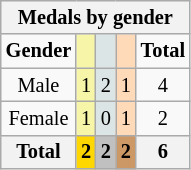<table class="wikitable" style="font-size:85%">
<tr style="background:#efefef;">
<th colspan=5>Medals by gender</th>
</tr>
<tr align=center>
<td><strong>Gender</strong></td>
<td style="background:#f7f6a8;"></td>
<td style="background:#dce5e5;"></td>
<td style="background:#ffdab9;"></td>
<td><strong>Total</strong></td>
</tr>
<tr align=center>
<td>Male</td>
<td style="background:#F7F6A8;">1</td>
<td style="background:#DCE5E5;">2</td>
<td style="background:#FFDAB9;">1</td>
<td>4</td>
</tr>
<tr align=center>
<td>Female</td>
<td style="background:#F7F6A8;">1</td>
<td style="background:#DCE5E5;">0</td>
<td style="background:#FFDAB9;">1</td>
<td>2</td>
</tr>
<tr align=center>
<th>Total</th>
<th style="background:gold;">2</th>
<th style="background:silver;">2</th>
<th style="background:#c96;">2</th>
<th>6</th>
</tr>
</table>
